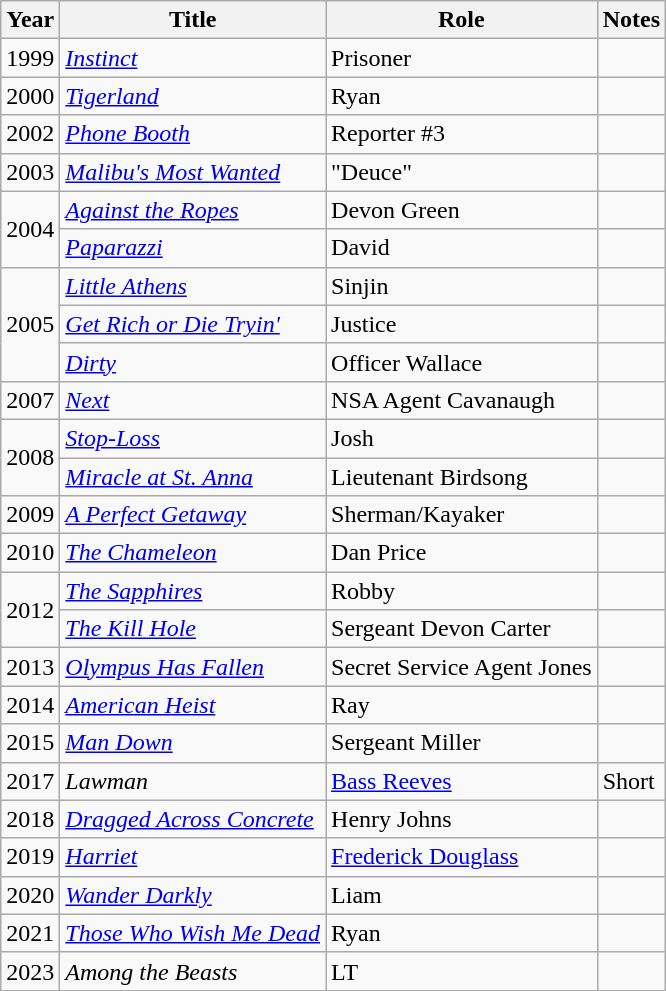<table class="wikitable">
<tr>
<th>Year</th>
<th>Title</th>
<th>Role</th>
<th>Notes</th>
</tr>
<tr>
<td>1999</td>
<td><em><a href='#'>Instinct</a></em></td>
<td>Prisoner</td>
<td></td>
</tr>
<tr>
<td>2000</td>
<td><em><a href='#'>Tigerland</a></em></td>
<td>Ryan</td>
<td></td>
</tr>
<tr>
<td>2002</td>
<td><em><a href='#'>Phone Booth</a></em></td>
<td>Reporter #3</td>
<td></td>
</tr>
<tr>
<td>2003</td>
<td><em><a href='#'>Malibu's Most Wanted</a></em></td>
<td>"Deuce"</td>
<td></td>
</tr>
<tr>
<td rowspan="2">2004</td>
<td><em><a href='#'>Against the Ropes</a></em></td>
<td>Devon Green</td>
<td></td>
</tr>
<tr>
<td><em><a href='#'>Paparazzi</a></em></td>
<td>David</td>
<td></td>
</tr>
<tr>
<td rowspan="3">2005</td>
<td><em><a href='#'>Little Athens</a></em></td>
<td>Sinjin</td>
<td></td>
</tr>
<tr>
<td><em><a href='#'>Get Rich or Die Tryin'</a></em></td>
<td>Justice</td>
<td></td>
</tr>
<tr>
<td><em><a href='#'>Dirty</a></em></td>
<td>Officer Wallace</td>
<td></td>
</tr>
<tr>
<td>2007</td>
<td><em><a href='#'>Next</a></em></td>
<td>NSA Agent Cavanaugh</td>
<td></td>
</tr>
<tr>
<td rowspan="2">2008</td>
<td><em><a href='#'>Stop-Loss</a></em></td>
<td>Josh</td>
<td></td>
</tr>
<tr>
<td><em><a href='#'>Miracle at St. Anna</a></em></td>
<td>Lieutenant Birdsong</td>
<td></td>
</tr>
<tr>
<td>2009</td>
<td><em><a href='#'>A Perfect Getaway</a></em></td>
<td>Sherman/Kayaker</td>
<td></td>
</tr>
<tr>
<td>2010</td>
<td><em><a href='#'>The Chameleon</a></em></td>
<td>Dan Price</td>
<td></td>
</tr>
<tr>
<td rowspan="2">2012</td>
<td><em><a href='#'>The Sapphires</a></em></td>
<td>Robby</td>
<td></td>
</tr>
<tr>
<td><em><a href='#'>The Kill Hole</a></em></td>
<td>Sergeant Devon Carter</td>
<td></td>
</tr>
<tr>
<td>2013</td>
<td><em><a href='#'>Olympus Has Fallen</a></em></td>
<td>Secret Service Agent Jones</td>
<td></td>
</tr>
<tr>
<td>2014</td>
<td><em><a href='#'>American Heist</a></em></td>
<td>Ray</td>
<td></td>
</tr>
<tr>
<td>2015</td>
<td><em><a href='#'>Man Down</a></em></td>
<td>Sergeant Miller</td>
<td></td>
</tr>
<tr>
<td>2017</td>
<td><em>Lawman</em></td>
<td><a href='#'>Bass Reeves</a></td>
<td>Short</td>
</tr>
<tr>
<td>2018</td>
<td><em><a href='#'>Dragged Across Concrete</a></em></td>
<td>Henry Johns</td>
<td></td>
</tr>
<tr>
<td>2019</td>
<td><em><a href='#'>Harriet</a></em></td>
<td><a href='#'>Frederick Douglass</a></td>
<td></td>
</tr>
<tr>
<td>2020</td>
<td><em><a href='#'>Wander Darkly</a></em></td>
<td>Liam</td>
<td></td>
</tr>
<tr>
<td>2021</td>
<td><em><a href='#'>Those Who Wish Me Dead</a></em></td>
<td>Ryan</td>
<td></td>
</tr>
<tr>
<td>2023</td>
<td><em>Among the Beasts</em></td>
<td>LT</td>
<td></td>
</tr>
</table>
